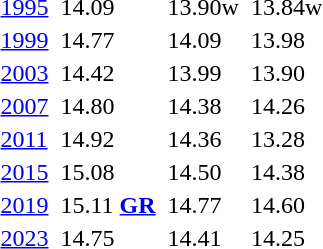<table>
<tr valign="top">
<td><a href='#'>1995</a><br></td>
<td></td>
<td>14.09</td>
<td></td>
<td>13.90w</td>
<td></td>
<td>13.84w</td>
</tr>
<tr valign="top">
<td><a href='#'>1999</a><br></td>
<td></td>
<td>14.77</td>
<td></td>
<td>14.09</td>
<td></td>
<td>13.98</td>
</tr>
<tr valign="top">
<td><a href='#'>2003</a><br></td>
<td></td>
<td>14.42</td>
<td></td>
<td>13.99</td>
<td></td>
<td>13.90</td>
</tr>
<tr valign="top">
<td><a href='#'>2007</a><br></td>
<td></td>
<td>14.80</td>
<td></td>
<td>14.38</td>
<td></td>
<td>14.26</td>
</tr>
<tr valign="top">
<td><a href='#'>2011</a><br></td>
<td></td>
<td>14.92</td>
<td></td>
<td>14.36</td>
<td></td>
<td>13.28</td>
</tr>
<tr valign="top">
<td><a href='#'>2015</a><br></td>
<td></td>
<td>15.08</td>
<td></td>
<td>14.50</td>
<td></td>
<td>14.38</td>
</tr>
<tr valign="top">
<td><a href='#'>2019</a><br></td>
<td></td>
<td>15.11 <strong><a href='#'>GR</a></strong></td>
<td></td>
<td>14.77 </td>
<td></td>
<td>14.60</td>
</tr>
<tr valign="top">
<td><a href='#'>2023</a><br></td>
<td></td>
<td>14.75</td>
<td></td>
<td>14.41</td>
<td></td>
<td>14.25</td>
</tr>
</table>
